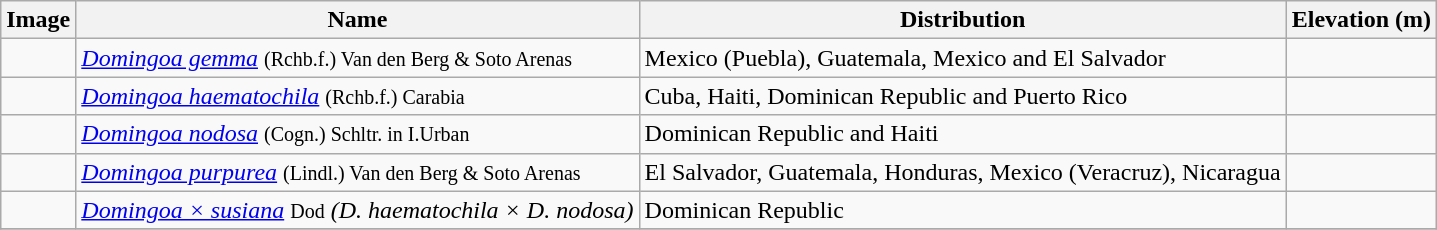<table class="wikitable collapsible">
<tr>
<th>Image</th>
<th>Name</th>
<th>Distribution</th>
<th>Elevation (m)</th>
</tr>
<tr>
<td></td>
<td><em><a href='#'>Domingoa gemma</a></em> <small>(Rchb.f.) Van den Berg & Soto Arenas</small></td>
<td>Mexico (Puebla), Guatemala, Mexico and El Salvador</td>
<td></td>
</tr>
<tr>
<td></td>
<td><em><a href='#'>Domingoa haematochila</a></em> <small>(Rchb.f.) Carabia</small></td>
<td>Cuba, Haiti, Dominican Republic and Puerto Rico</td>
<td></td>
</tr>
<tr>
<td></td>
<td><em><a href='#'>Domingoa nodosa</a></em> <small>(Cogn.) Schltr. in I.Urban</small></td>
<td>Dominican Republic and Haiti</td>
<td></td>
</tr>
<tr>
<td></td>
<td><em><a href='#'>Domingoa purpurea</a></em> <small>(Lindl.) Van den Berg & Soto Arenas</small></td>
<td>El Salvador, Guatemala, Honduras, Mexico (Veracruz), Nicaragua</td>
<td></td>
</tr>
<tr>
<td></td>
<td><em><a href='#'>Domingoa × susiana</a></em> <small>Dod</small> <em>(D. haematochila × D. nodosa)</em></td>
<td>Dominican Republic</td>
<td></td>
</tr>
<tr>
</tr>
</table>
